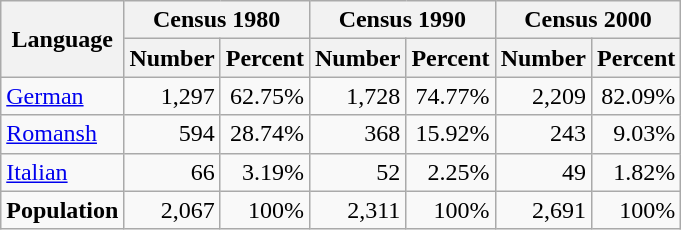<table class="wikitable float-left">
<tr>
<th rowspan="2">Language</th>
<th colspan="2">Census 1980</th>
<th colspan="2">Census 1990</th>
<th colspan="2">Census 2000</th>
</tr>
<tr>
<th>Number</th>
<th>Percent</th>
<th>Number</th>
<th>Percent</th>
<th>Number</th>
<th>Percent</th>
</tr>
<tr>
<td><a href='#'>German</a></td>
<td align="right">1,297</td>
<td align="right">62.75%</td>
<td align="right">1,728</td>
<td align="right">74.77%</td>
<td align="right">2,209</td>
<td align="right">82.09%</td>
</tr>
<tr>
<td><a href='#'>Romansh</a></td>
<td align="right">594</td>
<td align="right">28.74%</td>
<td align="right">368</td>
<td align="right">15.92%</td>
<td align="right">243</td>
<td align="right">9.03%</td>
</tr>
<tr>
<td><a href='#'>Italian</a></td>
<td align="right">66</td>
<td align="right">3.19%</td>
<td align="right">52</td>
<td align="right">2.25%</td>
<td align="right">49</td>
<td align="right">1.82%</td>
</tr>
<tr>
<td><strong>Population</strong></td>
<td align="right">2,067</td>
<td align="right">100%</td>
<td align="right">2,311</td>
<td align="right">100%</td>
<td align="right">2,691</td>
<td align="right">100%</td>
</tr>
</table>
